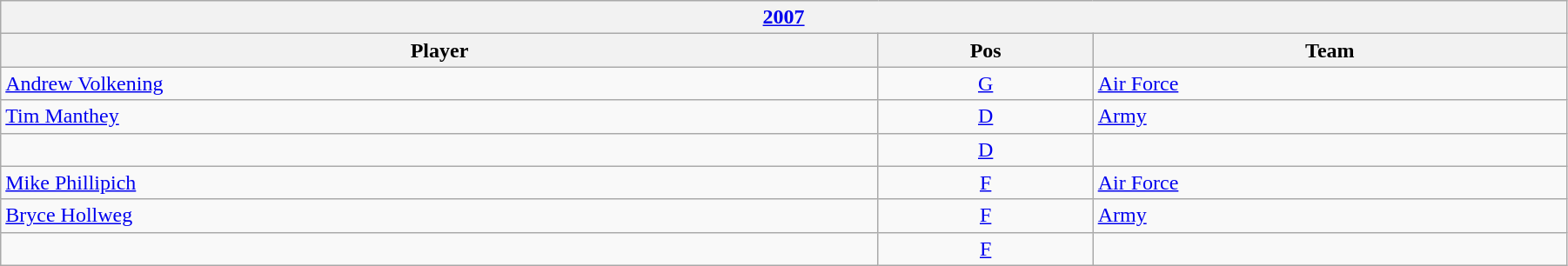<table class="wikitable" width=95%>
<tr>
<th colspan=3><a href='#'>2007</a></th>
</tr>
<tr>
<th>Player</th>
<th>Pos</th>
<th>Team</th>
</tr>
<tr>
<td><a href='#'>Andrew Volkening</a></td>
<td style="text-align:center;"><a href='#'>G</a></td>
<td><a href='#'>Air Force</a></td>
</tr>
<tr>
<td><a href='#'>Tim Manthey</a></td>
<td style="text-align:center;"><a href='#'>D</a></td>
<td><a href='#'>Army</a></td>
</tr>
<tr>
<td></td>
<td style="text-align:center;"><a href='#'>D</a></td>
<td></td>
</tr>
<tr>
<td><a href='#'>Mike Phillipich</a></td>
<td style="text-align:center;"><a href='#'>F</a></td>
<td><a href='#'>Air Force</a></td>
</tr>
<tr>
<td><a href='#'>Bryce Hollweg</a></td>
<td style="text-align:center;"><a href='#'>F</a></td>
<td><a href='#'>Army</a></td>
</tr>
<tr>
<td></td>
<td style="text-align:center;"><a href='#'>F</a></td>
<td></td>
</tr>
</table>
